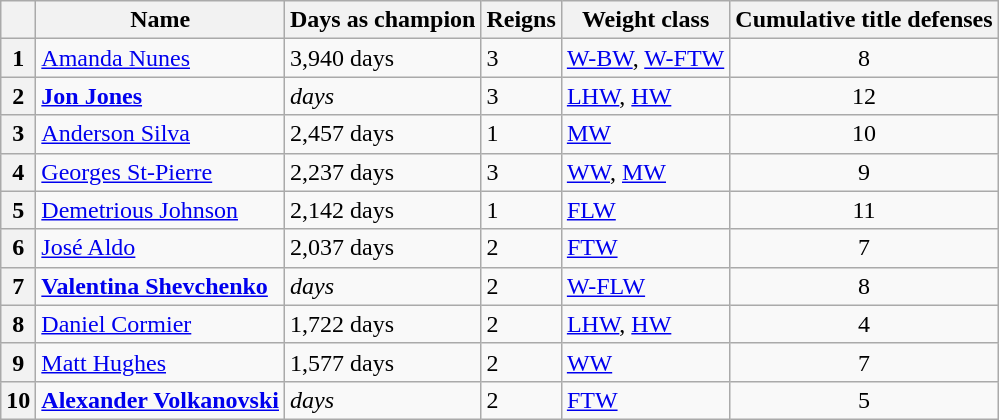<table class="sortable wikitable">
<tr>
<th></th>
<th>Name</th>
<th>Days as champion</th>
<th>Reigns</th>
<th>Weight class</th>
<th>Cumulative title defenses</th>
</tr>
<tr>
<th>1</th>
<td> <a href='#'>Amanda Nunes</a></td>
<td>3,940 days</td>
<td>3</td>
<td><a href='#'>W-BW</a>, <a href='#'>W-FTW</a></td>
<td align=center>8</td>
</tr>
<tr>
<th>2</th>
<td> <strong><a href='#'>Jon Jones</a></strong></td>
<td><em> days</em></td>
<td>3</td>
<td><a href='#'>LHW</a>, <a href='#'>HW</a></td>
<td align="center">12</td>
</tr>
<tr>
<th>3</th>
<td> <a href='#'>Anderson Silva</a></td>
<td>2,457 days</td>
<td>1</td>
<td><a href='#'>MW</a></td>
<td align=center>10</td>
</tr>
<tr>
<th>4</th>
<td> <a href='#'>Georges St-Pierre</a></td>
<td>2,237 days</td>
<td>3</td>
<td><a href='#'>WW</a>, <a href='#'>MW</a></td>
<td align=center>9</td>
</tr>
<tr>
<th>5</th>
<td> <a href='#'>Demetrious Johnson</a></td>
<td>2,142 days</td>
<td>1</td>
<td><a href='#'>FLW</a></td>
<td align=center>11</td>
</tr>
<tr>
<th>6</th>
<td> <a href='#'>José Aldo</a></td>
<td>2,037 days</td>
<td>2</td>
<td><a href='#'>FTW</a></td>
<td align=center>7</td>
</tr>
<tr>
<th>7</th>
<td> <strong><a href='#'>Valentina Shevchenko</a></strong></td>
<td><em> days</em></td>
<td>2</td>
<td><a href='#'>W-FLW</a></td>
<td align=center>8</td>
</tr>
<tr>
<th>8</th>
<td> <a href='#'>Daniel Cormier</a></td>
<td>1,722 days</td>
<td>2</td>
<td><a href='#'>LHW</a>, <a href='#'>HW</a></td>
<td align=center>4</td>
</tr>
<tr>
<th>9</th>
<td> <a href='#'>Matt Hughes</a></td>
<td>1,577 days</td>
<td>2</td>
<td><a href='#'>WW</a></td>
<td align=center>7</td>
</tr>
<tr>
<th>10</th>
<td> <strong><a href='#'>Alexander Volkanovski</a></strong></td>
<td><em> days</em></td>
<td>2</td>
<td><a href='#'>FTW</a></td>
<td align=center>5</td>
</tr>
</table>
